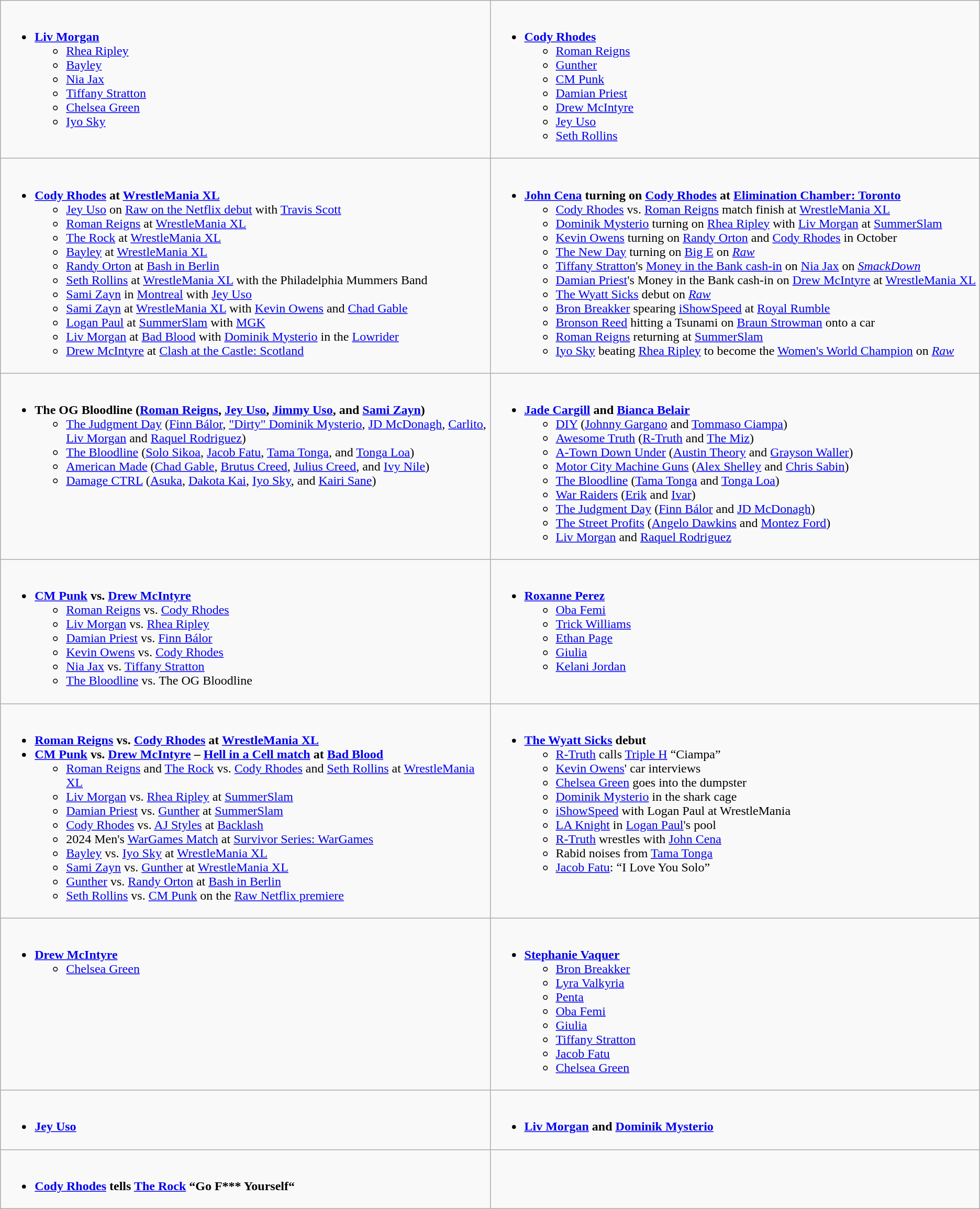<table class=wikitable>
<tr>
<td style="vertical-align:top;" width="50%"><br><ul><li><strong><a href='#'>Liv Morgan</a></strong><ul><li><a href='#'>Rhea Ripley</a></li><li><a href='#'>Bayley</a></li><li><a href='#'>Nia Jax</a></li><li><a href='#'>Tiffany Stratton</a></li><li><a href='#'>Chelsea Green</a></li><li><a href='#'>Iyo Sky</a></li></ul></li></ul></td>
<td style="vertical-align:top;" width="50%"><br><ul><li><strong><a href='#'>Cody Rhodes</a></strong><ul><li><a href='#'>Roman Reigns</a></li><li><a href='#'>Gunther</a></li><li><a href='#'>CM Punk</a></li><li><a href='#'>Damian Priest</a></li><li><a href='#'>Drew McIntyre</a></li><li><a href='#'>Jey Uso</a></li><li><a href='#'>Seth Rollins</a></li></ul></li></ul></td>
</tr>
<tr>
<td style="vertical-align:top;" width="50%"><br><ul><li><strong><a href='#'>Cody Rhodes</a> at <a href='#'>WrestleMania XL</a></strong><ul><li><a href='#'>Jey Uso</a> on <a href='#'>Raw on the Netflix debut</a> with <a href='#'>Travis Scott</a></li><li><a href='#'>Roman Reigns</a> at <a href='#'>WrestleMania XL</a></li><li><a href='#'>The Rock</a> at <a href='#'>WrestleMania XL</a></li><li><a href='#'>Bayley</a> at <a href='#'>WrestleMania XL</a></li><li><a href='#'>Randy Orton</a> at <a href='#'>Bash in Berlin</a></li><li><a href='#'>Seth Rollins</a> at <a href='#'>WrestleMania XL</a> with the Philadelphia Mummers Band</li><li><a href='#'>Sami Zayn</a> in <a href='#'>Montreal</a> with <a href='#'>Jey Uso</a></li><li><a href='#'>Sami Zayn</a> at <a href='#'>WrestleMania XL</a> with <a href='#'>Kevin Owens</a> and <a href='#'>Chad Gable</a></li><li><a href='#'>Logan Paul</a> at <a href='#'>SummerSlam</a> with <a href='#'>MGK</a></li><li><a href='#'>Liv Morgan</a> at <a href='#'>Bad Blood</a> with <a href='#'>Dominik Mysterio</a> in the <a href='#'>Lowrider</a></li><li><a href='#'>Drew McIntyre</a> at <a href='#'>Clash at the Castle: Scotland</a></li></ul></li></ul></td>
<td style="vertical-align:top;" width="50%"><br><ul><li><strong><a href='#'>John Cena</a> turning on <a href='#'>Cody Rhodes</a> at <a href='#'>Elimination Chamber: Toronto</a></strong><ul><li><a href='#'>Cody Rhodes</a> vs. <a href='#'>Roman Reigns</a> match finish at <a href='#'>WrestleMania XL</a></li><li><a href='#'>Dominik Mysterio</a> turning on <a href='#'>Rhea Ripley</a> with <a href='#'>Liv Morgan</a> at <a href='#'>SummerSlam</a></li><li><a href='#'>Kevin Owens</a> turning on <a href='#'>Randy Orton</a> and <a href='#'>Cody Rhodes</a> in October</li><li><a href='#'>The New Day</a> turning on <a href='#'>Big E</a> on <em><a href='#'>Raw</a></em></li><li><a href='#'>Tiffany Stratton</a>'s <a href='#'>Money in the Bank cash-in</a> on <a href='#'>Nia Jax</a> on <em><a href='#'>SmackDown</a></em></li><li><a href='#'>Damian Priest</a>'s Money in the Bank cash-in on <a href='#'>Drew McIntyre</a> at <a href='#'>WrestleMania XL</a></li><li><a href='#'>The Wyatt Sicks</a> debut on <em><a href='#'>Raw</a></em></li><li><a href='#'>Bron Breakker</a> spearing <a href='#'>iShowSpeed</a> at <a href='#'>Royal Rumble</a></li><li><a href='#'>Bronson Reed</a> hitting a Tsunami on <a href='#'>Braun Strowman</a> onto a car</li><li><a href='#'>Roman Reigns</a> returning at <a href='#'>SummerSlam</a></li><li><a href='#'>Iyo Sky</a> beating <a href='#'>Rhea Ripley</a> to become the <a href='#'>Women's World Champion</a> on <em><a href='#'>Raw</a></em></li></ul></li></ul></td>
</tr>
<tr>
<td style="vertical-align:top;" width="50%"><br><ul><li><strong>The OG Bloodline (<a href='#'>Roman Reigns</a>, <a href='#'>Jey Uso</a>, <a href='#'>Jimmy Uso</a>, and <a href='#'>Sami Zayn</a>)</strong><ul><li><a href='#'>The Judgment Day</a> (<a href='#'>Finn Bálor</a>, <a href='#'>"Dirty" Dominik Mysterio</a>, <a href='#'>JD McDonagh</a>, <a href='#'>Carlito</a>, <a href='#'>Liv Morgan</a> and <a href='#'>Raquel Rodriguez</a>)</li><li><a href='#'>The Bloodline</a> (<a href='#'>Solo Sikoa</a>, <a href='#'>Jacob Fatu</a>, <a href='#'>Tama Tonga</a>, and <a href='#'>Tonga Loa</a>)</li><li><a href='#'>American Made</a> (<a href='#'>Chad Gable</a>, <a href='#'>Brutus Creed</a>, <a href='#'>Julius Creed</a>, and <a href='#'>Ivy Nile</a>)</li><li><a href='#'>Damage CTRL</a> (<a href='#'>Asuka</a>, <a href='#'>Dakota Kai</a>, <a href='#'>Iyo Sky</a>, and <a href='#'>Kairi Sane</a>)</li></ul></li></ul></td>
<td style="vertical-align:top;" width="50%"><br><ul><li><strong><a href='#'>Jade Cargill</a> and <a href='#'>Bianca Belair</a></strong><ul><li><a href='#'>DIY</a> (<a href='#'>Johnny Gargano</a> and <a href='#'>Tommaso Ciampa</a>)</li><li><a href='#'>Awesome Truth</a> (<a href='#'>R-Truth</a> and <a href='#'>The Miz</a>)</li><li><a href='#'>A-Town Down Under</a> (<a href='#'>Austin Theory</a> and <a href='#'>Grayson Waller</a>)</li><li><a href='#'>Motor City Machine Guns</a> (<a href='#'>Alex Shelley</a> and <a href='#'>Chris Sabin</a>)</li><li><a href='#'>The Bloodline</a> (<a href='#'>Tama Tonga</a> and <a href='#'>Tonga Loa</a>)</li><li><a href='#'>War Raiders</a> (<a href='#'>Erik</a> and <a href='#'>Ivar</a>)</li><li><a href='#'>The Judgment Day</a> (<a href='#'>Finn Bálor</a> and <a href='#'>JD McDonagh</a>)</li><li><a href='#'>The Street Profits</a> (<a href='#'>Angelo Dawkins</a> and <a href='#'>Montez Ford</a>)</li><li><a href='#'>Liv Morgan</a> and <a href='#'>Raquel Rodriguez</a></li></ul></li></ul></td>
</tr>
<tr>
<td style="vertical-align:top;" width="50%"><br><ul><li><strong><a href='#'>CM Punk</a> vs. <a href='#'>Drew McIntyre</a></strong><ul><li><a href='#'>Roman Reigns</a> vs. <a href='#'>Cody Rhodes</a></li><li><a href='#'>Liv Morgan</a> vs. <a href='#'>Rhea Ripley</a></li><li><a href='#'>Damian Priest</a> vs. <a href='#'>Finn Bálor</a></li><li><a href='#'>Kevin Owens</a> vs. <a href='#'>Cody Rhodes</a></li><li><a href='#'>Nia Jax</a> vs. <a href='#'>Tiffany Stratton</a></li><li><a href='#'>The Bloodline</a> vs. The OG Bloodline</li></ul></li></ul></td>
<td style="vertical-align:top;" width="50%"><br><ul><li><strong><a href='#'>Roxanne Perez</a></strong><ul><li><a href='#'>Oba Femi</a></li><li><a href='#'>Trick Williams</a></li><li><a href='#'>Ethan Page</a></li><li><a href='#'>Giulia</a></li><li><a href='#'>Kelani Jordan</a></li></ul></li></ul></td>
</tr>
<tr>
<td style="vertical-align:top;" width="50%"><br><ul><li><strong><a href='#'>Roman Reigns</a> vs. <a href='#'>Cody Rhodes</a> at <a href='#'>WrestleMania XL</a></strong></li><li><strong><a href='#'>CM Punk</a> vs. <a href='#'>Drew McIntyre</a> – <a href='#'>Hell in a Cell match</a> at <a href='#'>Bad Blood</a></strong><ul><li><a href='#'>Roman Reigns</a> and <a href='#'>The Rock</a> vs. <a href='#'>Cody Rhodes</a> and <a href='#'>Seth Rollins</a> at <a href='#'>WrestleMania XL</a></li><li><a href='#'>Liv Morgan</a> vs. <a href='#'>Rhea Ripley</a> at <a href='#'>SummerSlam</a></li><li><a href='#'>Damian Priest</a> vs. <a href='#'>Gunther</a> at <a href='#'>SummerSlam</a></li><li><a href='#'>Cody Rhodes</a> vs. <a href='#'>AJ Styles</a> at <a href='#'>Backlash</a></li><li>2024 Men's <a href='#'>WarGames Match</a> at <a href='#'>Survivor Series: WarGames</a></li><li><a href='#'>Bayley</a> vs. <a href='#'>Iyo Sky</a> at <a href='#'>WrestleMania XL</a></li><li><a href='#'>Sami Zayn</a> vs. <a href='#'>Gunther</a> at <a href='#'>WrestleMania XL</a></li><li><a href='#'>Gunther</a> vs. <a href='#'>Randy Orton</a> at <a href='#'>Bash in Berlin</a></li><li><a href='#'>Seth Rollins</a> vs. <a href='#'>CM Punk</a> on the <a href='#'>Raw Netflix premiere</a></li></ul></li></ul></td>
<td style="vertical-align:top;" width="50%"><br><ul><li><strong><a href='#'>The Wyatt Sicks</a> debut</strong><ul><li><a href='#'>R-Truth</a> calls <a href='#'>Triple H</a> “Ciampa”</li><li><a href='#'>Kevin Owens</a>' car interviews</li><li><a href='#'>Chelsea Green</a> goes into the dumpster</li><li><a href='#'>Dominik Mysterio</a> in the shark cage</li><li><a href='#'>iShowSpeed</a> with Logan Paul at WrestleMania</li><li><a href='#'>LA Knight</a> in <a href='#'>Logan Paul</a>'s pool</li><li><a href='#'>R-Truth</a> wrestles with <a href='#'>John Cena</a></li><li>Rabid noises from <a href='#'>Tama Tonga</a></li><li><a href='#'>Jacob Fatu</a>: “I Love You Solo”</li></ul></li></ul></td>
</tr>
<tr>
<td style="vertical-align:top;" width="50%"><br><ul><li><strong><a href='#'>Drew McIntyre</a></strong><ul><li><a href='#'>Chelsea Green</a></li></ul></li></ul></td>
<td style="vertical-align:top;" width="50%"><br><ul><li><strong><a href='#'>Stephanie Vaquer</a></strong><ul><li><a href='#'>Bron Breakker</a></li><li><a href='#'>Lyra Valkyria</a></li><li><a href='#'>Penta</a></li><li><a href='#'>Oba Femi</a></li><li><a href='#'>Giulia</a></li><li><a href='#'>Tiffany Stratton</a></li><li><a href='#'>Jacob Fatu</a></li><li><a href='#'>Chelsea Green</a></li></ul></li></ul></td>
</tr>
<tr>
<td style="vertical-align:top;" width="50%"><br><ul><li><strong><a href='#'>Jey Uso</a></strong></li></ul></td>
<td style="vertical-align:top;" width="50%"><br><ul><li><strong><a href='#'>Liv Morgan</a> and <a href='#'>Dominik Mysterio</a></strong></li></ul></td>
</tr>
<tr>
<td style="vertical-align:top;" width="50%"><br><ul><li><strong><a href='#'>Cody Rhodes</a> tells <a href='#'>The Rock</a> “Go F*** Yourself“</strong></li></ul></td>
</tr>
</table>
